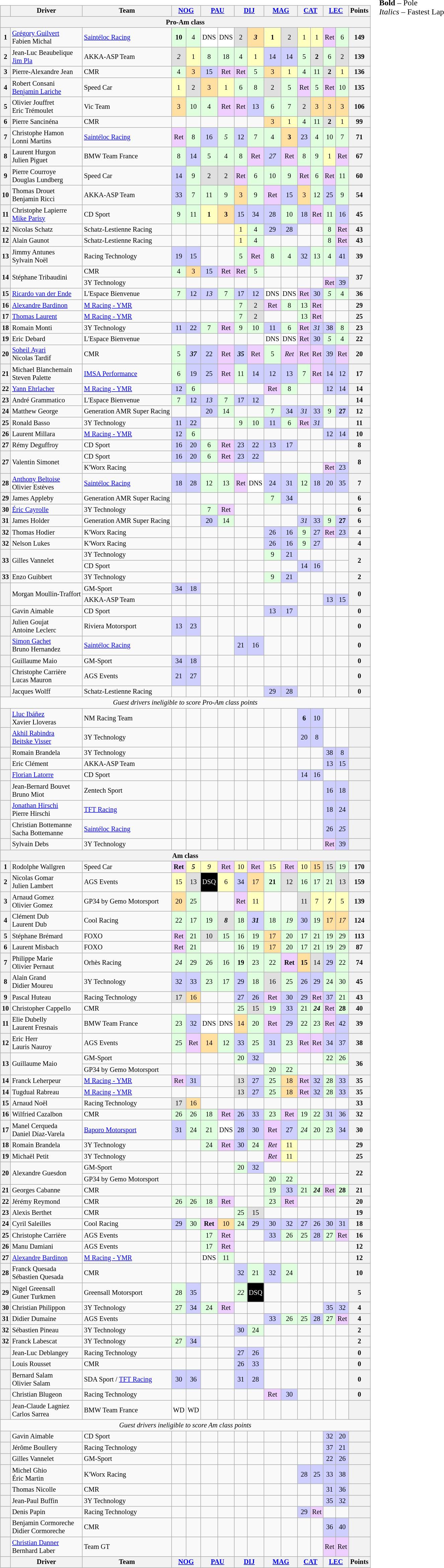<table>
<tr>
<td valign="top"><br><table class="wikitable" style="font-size: 85%; text-align:center;">
<tr>
<th></th>
<th>Driver</th>
<th>Team</th>
<th colspan=2><a href='#'>NOG</a><br></th>
<th colspan=2><a href='#'>PAU</a><br></th>
<th colspan=2><a href='#'>DIJ</a><br></th>
<th colspan=2><a href='#'>MAG</a><br></th>
<th colspan=2><a href='#'>CAT</a><br></th>
<th colspan=2><a href='#'>LEC</a><br></th>
<th>Points</th>
</tr>
<tr>
<th colspan=16>Pro-Am class</th>
</tr>
<tr>
<th>1</th>
<td align=left> <a href='#'>Grégory Guilvert</a><br> Fabien Michal</td>
<td align=left> <a href='#'>Saintéloc Racing</a></td>
<td style="background:#DFFFDF;"><strong>10</strong></td>
<td style="background:#DFFFDF;">4</td>
<td style="background:#FFFFFF;">DNS</td>
<td style="background:#FFFFFF;">DNS</td>
<td style="background:#DFDFDF;">2</td>
<td style="background:#FFDF9F;"><strong><em>3</em></strong></td>
<td style="background:#FFFFBF;"><strong>1</strong></td>
<td style="background:#DFDFDF;">2</td>
<td style="background:#FFFFBF;">1</td>
<td style="background:#FFFFBF;">1</td>
<td style="background:#EFCFFF;">Ret</td>
<td style="background:#DFFFDF;">6</td>
<th>149</th>
</tr>
<tr>
<th>2</th>
<td align=left> Jean-Luc Beaubelique<br> <a href='#'>Jim Pla</a></td>
<td align=left> AKKA-ASP Team</td>
<td style="background:#DFDFDF;"><em>2</em></td>
<td style="background:#FFFFBF;">1</td>
<td style="background:#DFFFDF;">8</td>
<td style="background:#DFFFDF;">18</td>
<td style="background:#DFFFDF;">4</td>
<td style="background:#FFFFBF;">1</td>
<td style="background:#CFCFFF;">14</td>
<td style="background:#CFCFFF;">14</td>
<td style="background:#DFFFDF;">5</td>
<td style="background:#DFDFDF;"><strong>2</strong></td>
<td style="background:#DFFFDF;">6</td>
<td style="background:#DFDFDF;">2</td>
<th>139</th>
</tr>
<tr>
<th>3</th>
<td align=left> Pierre-Alexandre Jean</td>
<td align=left> CMR</td>
<td style="background:#DFFFDF;">4</td>
<td style="background:#FFDF9F;">3</td>
<td style="background:#CFCFFF;">15</td>
<td style="background:#EFCFFF;">Ret</td>
<td style="background:#EFCFFF;">Ret</td>
<td style="background:#DFFFDF;">5</td>
<td style="background:#FFDF9F;">3</td>
<td style="background:#FFFFBF;">1</td>
<td style="background:#DFFFDF;">4</td>
<td style="background:#DFFFDF;">11</td>
<td style="background:#DFDFDF;"><strong>2</strong></td>
<td style="background:#FFFFBF;">1</td>
<th>136</th>
</tr>
<tr>
<th>4</th>
<td align=left> Robert Consani<br> <a href='#'>Benjamin Lariche</a></td>
<td align=left> Speed Car</td>
<td style="background:#FFFFBF;">1</td>
<td style="background:#DFDFDF;">2</td>
<td style="background:#FFDF9F;">3</td>
<td style="background:#FFFFBF;">1</td>
<td style="background:#DFFFDF;">6</td>
<td style="background:#DFFFDF;">8</td>
<td style="background:#DFDFDF;">2</td>
<td style="background:#DFFFDF;">5</td>
<td style="background:#EFCFFF;">Ret</td>
<td style="background:#DFFFDF;">5</td>
<td style="background:#EFCFFF;">Ret</td>
<td style="background:#DFFFDF;">10</td>
<th>135</th>
</tr>
<tr>
<th>5</th>
<td align=left> Olivier Jouffret<br> Eric Trémoulet</td>
<td align=left> Vic Team</td>
<td style="background:#FFDF9F;">3</td>
<td style="background:#DFFFDF;">10</td>
<td style="background:#DFFFDF;">4</td>
<td style="background:#EFCFFF;">Ret</td>
<td style="background:#EFCFFF;">Ret</td>
<td style="background:#CFCFFF;">13</td>
<td style="background:#DFFFDF;">6</td>
<td style="background:#DFFFDF;">7</td>
<td style="background:#DFDFDF;">2</td>
<td style="background:#FFDF9F;">3</td>
<td style="background:#FFDF9F;">3</td>
<td style="background:#FFDF9F;">3</td>
<th>106</th>
</tr>
<tr>
<th>6</th>
<td align=left> Pierre Sancinéna</td>
<td align=left> CMR</td>
<td></td>
<td></td>
<td></td>
<td></td>
<td></td>
<td></td>
<td style="background:#FFDF9F;">3</td>
<td style="background:#FFFFBF;">1</td>
<td style="background:#DFFFDF;">4</td>
<td style="background:#DFFFDF;">11</td>
<td style="background:#DFDFDF;"><strong>2</strong></td>
<td style="background:#FFFFBF;">1</td>
<th>99</th>
</tr>
<tr>
<th>7</th>
<td align=left> Christophe Hamon<br> Lonni Martins</td>
<td align=left> <a href='#'>Saintéloc Racing</a></td>
<td style="background:#EFCFFF;">Ret</td>
<td style="background:#DFFFDF;">8</td>
<td style="background:#CFCFFF;">16</td>
<td style="background:#DFFFDF;"><em>5</em></td>
<td style="background:#CFCFFF;">12</td>
<td style="background:#DFFFDF;">7</td>
<td style="background:#DFFFDF;">4</td>
<td style="background:#FFDF9F;"><strong>3</strong></td>
<td style="background:#CFCFFF;">23</td>
<td style="background:#DFFFDF;">4</td>
<td style="background:#DFFFDF;">10</td>
<td style="background:#DFFFDF;">7</td>
<th>71</th>
</tr>
<tr>
<th>8</th>
<td align=left> Laurent Hurgon<br> Julien Piguet</td>
<td align=left> BMW Team France</td>
<td style="background:#DFFFDF;">8</td>
<td style="background:#CFCFFF;">14</td>
<td style="background:#DFFFDF;">5</td>
<td style="background:#DFFFDF;">4</td>
<td style="background:#DFFFDF;">8</td>
<td style="background:#EFCFFF;">Ret</td>
<td style="background:#CFCFFF;"><em>27</em></td>
<td style="background:#EFCFFF;">Ret</td>
<td style="background:#DFFFDF;">8</td>
<td style="background:#DFFFDF;">9</td>
<td style="background:#FFFFBF;">1</td>
<td style="background:#EFCFFF;">Ret</td>
<th>67</th>
</tr>
<tr>
<th>9</th>
<td align=left> Pierre Courroye<br> Douglas Lundberg</td>
<td align=left> Speed Car</td>
<td style="background:#CFCFFF;">14</td>
<td style="background:#DFFFDF;">9</td>
<td style="background:#DFDFDF;">2</td>
<td style="background:#DFDFDF;">2</td>
<td style="background:#EFCFFF;">Ret</td>
<td style="background:#DFFFDF;">6</td>
<td style="background:#DFFFDF;">10</td>
<td style="background:#DFFFDF;">9</td>
<td style="background:#EFCFFF;">Ret</td>
<td style="background:#DFFFDF;">6</td>
<td style="background:#EFCFFF;">Ret</td>
<td style="background:#DFFFDF;">11</td>
<th>60</th>
</tr>
<tr>
<th>10</th>
<td align=left> Thomas Drouet<br> Benjamin Ricci</td>
<td align=left> AKKA-ASP Team</td>
<td style="background:#CFCFFF;">33</td>
<td style="background:#DFFFDF;">7</td>
<td style="background:#DFFFDF;">11</td>
<td style="background:#DFFFDF;">9</td>
<td style="background:#FFDF9F;">3</td>
<td style="background:#DFFFDF;">9</td>
<td style="background:#EFCFFF;">Ret</td>
<td style="background:#CFCFFF;">15</td>
<td style="background:#FFDF9F;">3</td>
<td style="background:#DFFFDF;">12</td>
<td style="background:#CFCFFF;">25</td>
<td style="background:#DFFFDF;">9</td>
<th>54</th>
</tr>
<tr>
<th>11</th>
<td align=left> Christophe Lapierre<br> <a href='#'>Mike Parisy</a></td>
<td align=left> CD Sport</td>
<td style="background:#DFFFDF;">9</td>
<td style="background:#DFFFDF;">11</td>
<td style="background:#FFFFBF;"><strong>1</strong></td>
<td style="background:#FFDF9F;"><strong>3</strong></td>
<td style="background:#CFCFFF;">15</td>
<td style="background:#CFCFFF;">34</td>
<td style="background:#CFCFFF;">28</td>
<td style="background:#DFFFDF;">10</td>
<td style="background:#CFCFFF;">18</td>
<td style="background:#EFCFFF;">Ret</td>
<td style="background:#DFFFDF;">11</td>
<td style="background:#CFCFFF;">16</td>
<th>45</th>
</tr>
<tr>
<th>12</th>
<td align=left> Nicolas Schatz</td>
<td align=left> Schatz-Lestienne Racing</td>
<td></td>
<td></td>
<td></td>
<td></td>
<td style="background:#FFFFBF;">1</td>
<td style="background:#DFFFDF;">4</td>
<td style="background:#CFCFFF;">29</td>
<td style="background:#CFCFFF;">28</td>
<td></td>
<td></td>
<td style="background:#DFFFDF;">8</td>
<td style="background:#EFCFFF;">Ret</td>
<th>43</th>
</tr>
<tr>
<th>12</th>
<td align=left> Alain Gaunot</td>
<td align=left> Schatz-Lestienne Racing</td>
<td></td>
<td></td>
<td></td>
<td></td>
<td style="background:#FFFFBF;">1</td>
<td style="background:#DFFFDF;">4</td>
<td></td>
<td></td>
<td></td>
<td></td>
<td style="background:#DFFFDF;">8</td>
<td style="background:#EFCFFF;">Ret</td>
<th>43</th>
</tr>
<tr>
<th>13</th>
<td align=left> Jimmy Antunes<br> Sylvain Noël</td>
<td align=left> Racing Technology</td>
<td style="background:#CFCFFF;">19</td>
<td style="background:#CFCFFF;">15</td>
<td></td>
<td></td>
<td style="background:#DFFFDF;">5</td>
<td style="background:#EFCFFF;">Ret</td>
<td style="background:#DFFFDF;">8</td>
<td style="background:#DFFFDF;">4</td>
<td style="background:#CFCFFF;">32</td>
<td style="background:#DFFFDF;">13</td>
<td style="background:#DFFFDF;">4</td>
<td style="background:#CFCFFF;">41</td>
<th>39</th>
</tr>
<tr>
<th rowspan=2>14</th>
<td rowspan=2 align=left> Stéphane Tribaudini</td>
<td align=left> CMR</td>
<td style="background:#DFFFDF;">4</td>
<td style="background:#FFDF9F;">3</td>
<td style="background:#CFCFFF;">15</td>
<td style="background:#EFCFFF;">Ret</td>
<td style="background:#EFCFFF;">Ret</td>
<td style="background:#DFFFDF;">5</td>
<td></td>
<td></td>
<td></td>
<td></td>
<td></td>
<td></td>
<th rowspan=2>37</th>
</tr>
<tr>
<td align=left> 3Y Technology</td>
<td></td>
<td></td>
<td></td>
<td></td>
<td></td>
<td></td>
<td></td>
<td></td>
<td></td>
<td></td>
<td style="background:#EFCFFF;">Ret</td>
<td style="background:#CFCFFF;">39</td>
</tr>
<tr>
<th>15</th>
<td align=left> <a href='#'>Ricardo van der Ende</a></td>
<td align=left> L'Espace Bienvenue</td>
<td style="background:#DFFFDF;">7</td>
<td style="background:#CFCFFF;">12</td>
<td style="background:#CFCFFF;"><em>13</em></td>
<td style="background:#DFFFDF;">7</td>
<td style="background:#CFCFFF;">17</td>
<td style="background:#CFCFFF;">12</td>
<td style="background:#FFFFFF;">DNS</td>
<td style="background:#FFFFFF;">DNS</td>
<td style="background:#EFCFFF;">Ret</td>
<td style="background:#CFCFFF;">30</td>
<td style="background:#DFFFDF;"><em>5</em></td>
<td style="background:#DFFFDF;">4</td>
<th>36</th>
</tr>
<tr>
<th>16</th>
<td align=left> <a href='#'>Alexandre Bardinon</a></td>
<td align=left> <a href='#'>M Racing - YMR</a></td>
<td></td>
<td></td>
<td></td>
<td></td>
<td style="background:#DFFFDF;">7</td>
<td style="background:#DFDFDF;">2</td>
<td style="background:#EFCFFF;">Ret</td>
<td style="background:#DFFFDF;">8</td>
<td style="background:#DFFFDF;">13</td>
<td style="background:#EFCFFF;">Ret</td>
<td></td>
<td></td>
<th>29</th>
</tr>
<tr>
<th>17</th>
<td align=left> <a href='#'>Thomas Laurent</a></td>
<td align=left> <a href='#'>M Racing - YMR</a></td>
<td></td>
<td></td>
<td></td>
<td></td>
<td style="background:#DFFFDF;">7</td>
<td style="background:#DFDFDF;">2</td>
<td></td>
<td></td>
<td style="background:#DFFFDF;">13</td>
<td style="background:#EFCFFF;">Ret</td>
<td></td>
<td></td>
<th>25</th>
</tr>
<tr>
<th>18</th>
<td align=left> Romain Monti</td>
<td align=left> 3Y Technology</td>
<td style="background:#CFCFFF;">11</td>
<td style="background:#CFCFFF;">22</td>
<td style="background:#DFFFDF;">7</td>
<td style="background:#EFCFFF;">Ret</td>
<td style="background:#DFFFDF;">9</td>
<td style="background:#DFFFDF;">10</td>
<td style="background:#CFCFFF;">11</td>
<td style="background:#DFFFDF;">6</td>
<td style="background:#EFCFFF;">Ret</td>
<td style="background:#CFCFFF;"><em>31</em></td>
<td style="background:#CFCFFF;">38</td>
<td style="background:#DFFFDF;">8</td>
<th>23</th>
</tr>
<tr>
<th>19</th>
<td align=left> Eric Debard</td>
<td align=left> L'Espace Bienvenue</td>
<td></td>
<td></td>
<td></td>
<td></td>
<td></td>
<td></td>
<td style="background:#FFFFFF;">DNS</td>
<td style="background:#FFFFFF;">DNS</td>
<td style="background:#EFCFFF;">Ret</td>
<td style="background:#CFCFFF;">30</td>
<td style="background:#DFFFDF;"><em>5</em></td>
<td style="background:#DFFFDF;">4</td>
<th>22</th>
</tr>
<tr>
<th>20</th>
<td align=left> <a href='#'>Soheil Ayari</a><br> Nicolas Tardif</td>
<td align=left> CMR</td>
<td style="background:#DFFFDF;">5</td>
<td style="background:#CFCFFF;"><strong><em>37</em></strong></td>
<td style="background:#CFCFFF;">22</td>
<td style="background:#EFCFFF;">Ret</td>
<td style="background:#CFCFFF;"><strong><em>35</em></strong></td>
<td style="background:#EFCFFF;">Ret</td>
<td style="background:#DFFFDF;">5</td>
<td style="background:#EFCFFF;"><em>Ret</em></td>
<td style="background:#EFCFFF;">Ret</td>
<td style="background:#EFCFFF;">Ret</td>
<td style="background:#CFCFFF;">39</td>
<td style="background:#EFCFFF;">Ret</td>
<th>20</th>
</tr>
<tr>
<th>21</th>
<td align=left> Michael Blanchemain<br> Steven Palette</td>
<td align=left> <a href='#'>IMSA Performance</a></td>
<td style="background:#DFFFDF;">6</td>
<td style="background:#CFCFFF;">19</td>
<td style="background:#CFCFFF;">25</td>
<td style="background:#EFCFFF;">Ret</td>
<td style="background:#DFFFDF;">11</td>
<td style="background:#CFCFFF;">14</td>
<td style="background:#CFCFFF;">12</td>
<td style="background:#CFCFFF;">13</td>
<td style="background:#DFFFDF;">7</td>
<td style="background:#EFCFFF;">Ret</td>
<td style="background:#CFCFFF;">14</td>
<td style="background:#CFCFFF;">12</td>
<th>17</th>
</tr>
<tr>
<th>22</th>
<td align=left> <a href='#'>Yann Ehrlacher</a></td>
<td align=left> <a href='#'>M Racing - YMR</a></td>
<td style="background:#CFCFFF;">12</td>
<td style="background:#DFFFDF;">6</td>
<td></td>
<td></td>
<td></td>
<td></td>
<td style="background:#EFCFFF;">Ret</td>
<td style="background:#DFFFDF;">8</td>
<td></td>
<td></td>
<td style="background:#CFCFFF;">12</td>
<td style="background:#CFCFFF;">14</td>
<th>14</th>
</tr>
<tr>
<th>23</th>
<td align=left> André Grammatico</td>
<td align=left> L'Espace Bienvenue</td>
<td style="background:#DFFFDF;">7</td>
<td style="background:#CFCFFF;">12</td>
<td style="background:#CFCFFF;"><em>13</em></td>
<td style="background:#DFFFDF;">7</td>
<td style="background:#CFCFFF;">17</td>
<td style="background:#CFCFFF;">12</td>
<td></td>
<td></td>
<td></td>
<td></td>
<td></td>
<td></td>
<th>14</th>
</tr>
<tr>
<th>24</th>
<td align=left> Matthew George</td>
<td align=left> Generation AMR Super Racing</td>
<td></td>
<td></td>
<td style="background:#CFCFFF;">20</td>
<td style="background:#DFFFDF;">14</td>
<td></td>
<td></td>
<td style="background:#DFFFDF;">7</td>
<td style="background:#CFCFFF;">34</td>
<td style="background:#CFCFFF;"><em>31</em></td>
<td style="background:#CFCFFF;">33</td>
<td style="background:#DFFFDF;">9</td>
<td style="background:#CFCFFF;"><strong>27</strong></td>
<th>12</th>
</tr>
<tr>
<th>25</th>
<td align=left> Ronald Basso</td>
<td align=left> 3Y Technology</td>
<td style="background:#CFCFFF;">11</td>
<td style="background:#CFCFFF;">22</td>
<td></td>
<td></td>
<td style="background:#DFFFDF;">9</td>
<td style="background:#DFFFDF;">10</td>
<td style="background:#CFCFFF;">11</td>
<td style="background:#DFFFDF;">6</td>
<td style="background:#EFCFFF;">Ret</td>
<td style="background:#CFCFFF;"><em>31</em></td>
<td></td>
<td></td>
<th>11</th>
</tr>
<tr>
<th>26</th>
<td align=left> Laurent Millara</td>
<td align=left> <a href='#'>M Racing - YMR</a></td>
<td style="background:#CFCFFF;">12</td>
<td style="background:#DFFFDF;">6</td>
<td></td>
<td></td>
<td></td>
<td></td>
<td></td>
<td></td>
<td></td>
<td></td>
<td style="background:#CFCFFF;">12</td>
<td style="background:#CFCFFF;">14</td>
<th>10</th>
</tr>
<tr>
<th>27</th>
<td align=left> Rémy Deguffroy</td>
<td align=left> CD Sport</td>
<td style="background:#CFCFFF;">16</td>
<td style="background:#CFCFFF;">20</td>
<td style="background:#DFFFDF;">6</td>
<td style="background:#EFCFFF;">Ret</td>
<td style="background:#CFCFFF;">23</td>
<td style="background:#CFCFFF;">22</td>
<td style="background:#CFCFFF;">13</td>
<td style="background:#CFCFFF;">17</td>
<td></td>
<td></td>
<td></td>
<td></td>
<th>8</th>
</tr>
<tr>
<th rowspan=2>27</th>
<td rowspan=2 align=left> Valentin Simonet</td>
<td align=left> CD Sport</td>
<td style="background:#CFCFFF;">16</td>
<td style="background:#CFCFFF;">20</td>
<td style="background:#DFFFDF;">6</td>
<td style="background:#EFCFFF;">Ret</td>
<td style="background:#CFCFFF;">23</td>
<td style="background:#CFCFFF;">22</td>
<td></td>
<td></td>
<td></td>
<td></td>
<td></td>
<td></td>
<th rowspan=2>8</th>
</tr>
<tr>
<td align=left> K'Worx Racing</td>
<td></td>
<td></td>
<td></td>
<td></td>
<td></td>
<td></td>
<td></td>
<td></td>
<td></td>
<td></td>
<td style="background:#EFCFFF;">Ret</td>
<td style="background:#CFCFFF;">23</td>
</tr>
<tr>
<th>28</th>
<td align=left> <a href='#'>Anthony Beltoise</a><br> Olivier Estèves</td>
<td align=left> <a href='#'>Saintéloc Racing</a></td>
<td style="background:#CFCFFF;">18</td>
<td style="background:#CFCFFF;">28</td>
<td style="background:#DFFFDF;">12</td>
<td style="background:#DFFFDF;">13</td>
<td style="background:#EFCFFF;">Ret</td>
<td style="background:#FFFFFF;">DNS</td>
<td style="background:#CFCFFF;">24</td>
<td style="background:#CFCFFF;">31</td>
<td style="background:#DFFFDF;">12</td>
<td style="background:#CFCFFF;">18</td>
<td style="background:#CFCFFF;">20</td>
<td style="background:#CFCFFF;">35</td>
<th>7</th>
</tr>
<tr>
<th>29</th>
<td align=left> James Appleby</td>
<td align=left> Generation AMR Super Racing</td>
<td></td>
<td></td>
<td></td>
<td></td>
<td></td>
<td></td>
<td style="background:#DFFFDF;">7</td>
<td style="background:#CFCFFF;">34</td>
<td></td>
<td></td>
<td></td>
<td></td>
<th>6</th>
</tr>
<tr>
<th>30</th>
<td align=left> <a href='#'>Éric Cayrolle</a></td>
<td align=left> 3Y Technology</td>
<td></td>
<td></td>
<td style="background:#DFFFDF;">7</td>
<td style="background:#EFCFFF;">Ret</td>
<td></td>
<td></td>
<td></td>
<td></td>
<td></td>
<td></td>
<td></td>
<td></td>
<th>6</th>
</tr>
<tr>
<th>31</th>
<td align=left> James Holder</td>
<td align=left> Generation AMR Super Racing</td>
<td></td>
<td></td>
<td style="background:#CFCFFF;">20</td>
<td style="background:#DFFFDF;">14</td>
<td></td>
<td></td>
<td></td>
<td></td>
<td style="background:#CFCFFF;"><em>31</em></td>
<td style="background:#CFCFFF;">33</td>
<td style="background:#DFFFDF;">9</td>
<td style="background:#CFCFFF;"><strong>27</strong></td>
<th>6</th>
</tr>
<tr>
<th>32</th>
<td align=left> Thomas Hodier</td>
<td align=left> K'Worx Racing</td>
<td></td>
<td></td>
<td></td>
<td></td>
<td></td>
<td></td>
<td style="background:#CFCFFF;">26</td>
<td style="background:#CFCFFF;">16</td>
<td style="background:#DFFFDF;">9</td>
<td style="background:#CFCFFF;">27</td>
<td style="background:#EFCFFF;">Ret</td>
<td style="background:#CFCFFF;">23</td>
<th>4</th>
</tr>
<tr>
<th>32</th>
<td align=left> Nelson Lukes</td>
<td align=left> K'Worx Racing</td>
<td></td>
<td></td>
<td></td>
<td></td>
<td></td>
<td></td>
<td style="background:#CFCFFF;">26</td>
<td style="background:#CFCFFF;">16</td>
<td style="background:#DFFFDF;">9</td>
<td style="background:#CFCFFF;">27</td>
<td></td>
<td></td>
<th>4</th>
</tr>
<tr>
<th rowspan=2>33</th>
<td rowspan=2 align=left> Gilles Vannelet</td>
<td align=left> 3Y Technology</td>
<td></td>
<td></td>
<td></td>
<td></td>
<td></td>
<td></td>
<td style="background:#DFFFDF;">9</td>
<td style="background:#CFCFFF;">21</td>
<td></td>
<td></td>
<td></td>
<td></td>
<th rowspan=2>2</th>
</tr>
<tr>
<td align=left> CD Sport</td>
<td></td>
<td></td>
<td></td>
<td></td>
<td></td>
<td></td>
<td></td>
<td></td>
<td style="background:#CFCFFF;">14</td>
<td style="background:#CFCFFF;">16</td>
<td></td>
<td></td>
</tr>
<tr>
<th>33</th>
<td align=left> Enzo Guibbert</td>
<td align=left> 3Y Technology</td>
<td></td>
<td></td>
<td></td>
<td></td>
<td></td>
<td></td>
<td style="background:#DFFFDF;">9</td>
<td style="background:#CFCFFF;">21</td>
<td></td>
<td></td>
<td></td>
<td></td>
<th>2</th>
</tr>
<tr>
<th rowspan=2></th>
<td rowspan=2 align=left> Morgan Moullin-Traffort</td>
<td align=left> GM-Sport</td>
<td style="background:#CFCFFF;">34</td>
<td style="background:#CFCFFF;">18</td>
<td></td>
<td></td>
<td></td>
<td></td>
<td></td>
<td></td>
<td></td>
<td></td>
<td></td>
<td></td>
<th rowspan=2>0</th>
</tr>
<tr>
<td align=left> AKKA-ASP Team</td>
<td></td>
<td></td>
<td></td>
<td></td>
<td></td>
<td></td>
<td></td>
<td></td>
<td></td>
<td></td>
<td style="background:#CFCFFF;">13</td>
<td style="background:#CFCFFF;">15</td>
</tr>
<tr>
<th></th>
<td align=left> Gavin Aimable</td>
<td align=left> CD Sport</td>
<td></td>
<td></td>
<td></td>
<td></td>
<td></td>
<td></td>
<td style="background:#CFCFFF;">13</td>
<td style="background:#CFCFFF;">17</td>
<td></td>
<td></td>
<td></td>
<td></td>
<th>0</th>
</tr>
<tr>
<th></th>
<td align=left> Julien Goujat<br> Antoine Leclerc</td>
<td align=left> Riviera Motorsport</td>
<td style="background:#CFCFFF;">13</td>
<td style="background:#CFCFFF;">23</td>
<td></td>
<td></td>
<td></td>
<td></td>
<td></td>
<td></td>
<td></td>
<td></td>
<td></td>
<td></td>
<th>0</th>
</tr>
<tr>
<th></th>
<td align=left> <a href='#'>Simon Gachet</a><br> Bruno Hernandez</td>
<td align=left> <a href='#'>Saintéloc Racing</a></td>
<td></td>
<td></td>
<td></td>
<td></td>
<td style="background:#CFCFFF;">21</td>
<td style="background:#CFCFFF;">16</td>
<td></td>
<td></td>
<td></td>
<td></td>
<td></td>
<td></td>
<th>0</th>
</tr>
<tr>
<th></th>
<td align=left> Guillaume Maio</td>
<td align=left> GM-Sport</td>
<td style="background:#CFCFFF;">34</td>
<td style="background:#CFCFFF;">18</td>
<td></td>
<td></td>
<td></td>
<td></td>
<td></td>
<td></td>
<td></td>
<td></td>
<td></td>
<td></td>
<th>0</th>
</tr>
<tr>
<th></th>
<td align=left> Christophe Carrière<br> Lucas Mauron</td>
<td align=left> AGS Events</td>
<td style="background:#CFCFFF;">21</td>
<td style="background:#CFCFFF;">27</td>
<td></td>
<td></td>
<td></td>
<td></td>
<td></td>
<td></td>
<td></td>
<td></td>
<td></td>
<td></td>
<th>0</th>
</tr>
<tr>
<th></th>
<td align=left> Jacques Wolff</td>
<td align=left> Schatz-Lestienne Racing</td>
<td></td>
<td></td>
<td></td>
<td></td>
<td></td>
<td></td>
<td style="background:#CFCFFF;">29</td>
<td style="background:#CFCFFF;">28</td>
<td></td>
<td></td>
<td></td>
<td></td>
<th>0</th>
</tr>
<tr>
<td colspan=16><em>Guest drivers ineligible to score Pro-Am class points</em></td>
</tr>
<tr>
<th></th>
<td align=left> <a href='#'>Lluc Ibáñez</a><br> Xavier Lloveras</td>
<td align=left> NM Racing Team</td>
<td></td>
<td></td>
<td></td>
<td></td>
<td></td>
<td></td>
<td></td>
<td></td>
<td style="background:#CFCFFF;"><strong>6</strong></td>
<td style="background:#CFCFFF;">10</td>
<td></td>
<td></td>
<th></th>
</tr>
<tr>
<th></th>
<td align=left> <a href='#'>Akhil Rabindra</a><br> <a href='#'>Beitske Visser</a></td>
<td align=left> 3Y Technology</td>
<td></td>
<td></td>
<td></td>
<td></td>
<td></td>
<td></td>
<td></td>
<td></td>
<td style="background:#CFCFFF;">20</td>
<td style="background:#CFCFFF;">8</td>
<td></td>
<td></td>
<th></th>
</tr>
<tr>
<th></th>
<td align=left> Romain Brandela</td>
<td align=left> 3Y Technology</td>
<td></td>
<td></td>
<td></td>
<td></td>
<td></td>
<td></td>
<td></td>
<td></td>
<td></td>
<td></td>
<td style="background:#CFCFFF;">38</td>
<td style="background:#CFCFFF;">8</td>
<th></th>
</tr>
<tr>
<th></th>
<td align=left> Eric Clément</td>
<td align=left> AKKA-ASP Team</td>
<td></td>
<td></td>
<td></td>
<td></td>
<td></td>
<td></td>
<td></td>
<td></td>
<td></td>
<td></td>
<td style="background:#CFCFFF;">13</td>
<td style="background:#CFCFFF;">15</td>
<th></th>
</tr>
<tr>
<th></th>
<td align=left> <a href='#'>Florian Latorre</a></td>
<td align=left> CD Sport</td>
<td></td>
<td></td>
<td></td>
<td></td>
<td></td>
<td></td>
<td></td>
<td></td>
<td style="background:#CFCFFF;">14</td>
<td style="background:#CFCFFF;">16</td>
<td></td>
<td></td>
<th></th>
</tr>
<tr>
<th></th>
<td align=left> Jean-Bernard Bouvet<br> Bruno Miot</td>
<td align=left> Zentech Sport</td>
<td></td>
<td></td>
<td></td>
<td></td>
<td></td>
<td></td>
<td></td>
<td></td>
<td></td>
<td></td>
<td style="background:#CFCFFF;">16</td>
<td style="background:#CFCFFF;">18</td>
<th></th>
</tr>
<tr>
<th></th>
<td align=left> <a href='#'>Jonathan Hirschi</a><br> Pierre Hirschi</td>
<td align=left> <a href='#'>TFT Racing</a></td>
<td></td>
<td></td>
<td></td>
<td></td>
<td></td>
<td></td>
<td></td>
<td></td>
<td></td>
<td></td>
<td style="background:#CFCFFF;">18</td>
<td style="background:#CFCFFF;">24</td>
<th></th>
</tr>
<tr>
<th></th>
<td align=left> Christian Bottemanne<br> Sacha Bottemanne</td>
<td align=left> <a href='#'>Saintéloc Racing</a></td>
<td></td>
<td></td>
<td></td>
<td></td>
<td></td>
<td></td>
<td></td>
<td></td>
<td></td>
<td></td>
<td style="background:#CFCFFF;">26</td>
<td style="background:#CFCFFF;"><em>25</em></td>
<th></th>
</tr>
<tr>
<th></th>
<td align=left> Sylvain Debs</td>
<td align=left> 3Y Technology</td>
<td></td>
<td></td>
<td></td>
<td></td>
<td></td>
<td></td>
<td></td>
<td></td>
<td></td>
<td></td>
<td style="background:#EFCFFF;">Ret</td>
<td style="background:#CFCFFF;">39</td>
<th></th>
</tr>
<tr>
<th colspan=16>Am class</th>
</tr>
<tr>
<th>1</th>
<td align=left> Rodolphe Wallgren</td>
<td align=left> Speed Car</td>
<td style="background:#EFCFFF;"><strong>Ret</strong></td>
<td style="background:#FFFFBF;"><strong><em>5</em></strong></td>
<td style="background:#FFFFBF;"><em>9</em></td>
<td style="background:#EFCFFF;">Ret</td>
<td style="background:#FFFFBF;">10</td>
<td style="background:#EFCFFF;">Ret</td>
<td style="background:#FFFFBF;">15</td>
<td style="background:#EFCFFF;">Ret</td>
<td style="background:#FFFFBF;">10</td>
<td style="background:#FFDF9F;">15</td>
<td style="background:#DFDFDF;">15</td>
<td style="background:#DFFFDF;">19</td>
<th>170</th>
</tr>
<tr>
<th>2</th>
<td align=left> Nicolas Gomar<br> Julien Lambert</td>
<td align=left> AGS Events</td>
<td style="background:#FFFFBF;">15</td>
<td style="background:#DFDFDF;">13</td>
<td style="background:#000000; color:white;">DSQ</td>
<td style="background:#FFFFBF;">6</td>
<td style="background:#CFCFFF;">34</td>
<td style="background:#FFDF9F;">17</td>
<td style="background:#DFFFDF;"><strong>21</strong></td>
<td style="background:#DFDFDF;">12</td>
<td style="background:#DFFFDF;">16</td>
<td style="background:#DFFFDF;">17</td>
<td style="background:#DFFFDF;">21</td>
<td style="background:#DFDFDF;">13</td>
<th>159</th>
</tr>
<tr>
<th>3</th>
<td align=left> Arnaud Gomez<br> Olivier Gomez</td>
<td align=left> GP34 by Gemo Motorsport</td>
<td style="background:#FFDF9F;">20</td>
<td style="background:#DFFFDF;">25</td>
<td></td>
<td></td>
<td style="background:#EFCFFF;">Ret</td>
<td style="background:#FFFFBF;">11</td>
<td></td>
<td></td>
<td style="background:#DFDFDF;">11</td>
<td style="background:#FFFFBF;">7</td>
<td style="background:#FFFFBF;"><strong><em>7</em></strong></td>
<td style="background:#FFFFBF;">5</td>
<th>139</th>
</tr>
<tr>
<th>4</th>
<td align=left> Clément Dub<br> Laurent Dub</td>
<td align=left> Cool Racing</td>
<td style="background:#DFFFDF;">22</td>
<td style="background:#DFFFDF;">17</td>
<td style="background:#DFFFDF;">19</td>
<td style="background:#DFDFDF;"><strong><em>8</em></strong></td>
<td style="background:#DFFFDF;">18</td>
<td style="background:#CFCFFF;"><strong><em>31</em></strong></td>
<td style="background:#DFFFDF;">18</td>
<td style="background:#DFFFDF;"><em>19</em></td>
<td style="background:#CFCFFF;">30</td>
<td style="background:#DFFFDF;">19</td>
<td style="background:#FFDF9F;">17</td>
<td style="background:#FFDF9F;"><em>17</em></td>
<th>124</th>
</tr>
<tr>
<th>5</th>
<td align=left> Stéphane Brémard</td>
<td align=left> FOXO</td>
<td style="background:#EFCFFF;">Ret</td>
<td style="background:#DFFFDF;">21</td>
<td style="background:#DFDFDF;">10</td>
<td style="background:#DFFFDF;">15</td>
<td style="background:#DFFFDF;">16</td>
<td style="background:#DFFFDF;">19</td>
<td style="background:#FFDF9F;">17</td>
<td style="background:#DFFFDF;">20</td>
<td style="background:#DFFFDF;">17</td>
<td style="background:#DFFFDF;">21</td>
<td style="background:#DFFFDF;">19</td>
<td style="background:#DFFFDF;">29</td>
<th>113</th>
</tr>
<tr>
<th>6</th>
<td align=left> Laurent Misbach</td>
<td align=left> FOXO</td>
<td style="background:#EFCFFF;">Ret</td>
<td style="background:#DFFFDF;">21</td>
<td></td>
<td></td>
<td style="background:#DFFFDF;">16</td>
<td style="background:#DFFFDF;">19</td>
<td style="background:#FFDF9F;">17</td>
<td style="background:#DFFFDF;">20</td>
<td style="background:#DFFFDF;">17</td>
<td style="background:#DFFFDF;">21</td>
<td style="background:#DFFFDF;">19</td>
<td style="background:#DFFFDF;">29</td>
<th>87</th>
</tr>
<tr>
<th>7</th>
<td align=left> Philippe Marie<br> Olivier Pernaut</td>
<td align=left> Orhès Racing</td>
<td style="background:#DFFFDF;"><em>24</em></td>
<td style="background:#DFFFDF;">29</td>
<td style="background:#DFFFDF;">26</td>
<td style="background:#DFFFDF;">16</td>
<td style="background:#DFFFDF;"><strong>19</strong></td>
<td style="background:#DFFFDF;">23</td>
<td style="background:#DFFFDF;">22</td>
<td style="background:#EFCFFF;"><strong>Ret</strong></td>
<td style="background:#FFDF9F;"><strong>15</strong></td>
<td style="background:#DFDFDF;">14</td>
<td style="background:#CFCFFF;">29</td>
<td style="background:#DFFFDF;">22</td>
<th>74</th>
</tr>
<tr>
<th>8</th>
<td align=left> Alain Grand<br> Didier Moureu</td>
<td align=left> 3Y Technology</td>
<td style="background:#CFCFFF;">32</td>
<td style="background:#CFCFFF;">33</td>
<td style="background:#DFFFDF;">23</td>
<td style="background:#DFFFDF;">17</td>
<td style="background:#CFCFFF;">29</td>
<td style="background:#DFFFDF;">18</td>
<td style="background:#DFDFDF;">16</td>
<td style="background:#DFFFDF;">25</td>
<td style="background:#CFCFFF;">26</td>
<td style="background:#CFCFFF;">29</td>
<td style="background:#DFFFDF;">24</td>
<td style="background:#DFFFDF;">30</td>
<th>45</th>
</tr>
<tr>
<th>9</th>
<td align=left> Pascal Huteau</td>
<td align=left> Racing Technology</td>
<td style="background:#DFDFDF;">17</td>
<td style="background:#FFDF9F;">16</td>
<td></td>
<td></td>
<td style="background:#CFCFFF;">27</td>
<td style="background:#CFCFFF;">26</td>
<td style="background:#EFCFFF;">Ret</td>
<td style="background:#CFCFFF;">30</td>
<td style="background:#CFCFFF;">29</td>
<td style="background:#EFCFFF;">Ret</td>
<td style="background:#CFCFFF;">37</td>
<td style="background:#DFFFDF;">21</td>
<th>43</th>
</tr>
<tr>
<th>10</th>
<td align=left> Christopher Cappello</td>
<td align=left> CMR</td>
<td></td>
<td></td>
<td></td>
<td></td>
<td style="background:#DFFFDF;">25</td>
<td style="background:#DFDFDF;">15</td>
<td style="background:#DFFFDF;">19</td>
<td style="background:#CFCFFF;">33</td>
<td style="background:#DFFFDF;">21</td>
<td style="background:#DFFFDF;"><strong><em>24</em></strong></td>
<td style="background:#EFCFFF;">Ret</td>
<td style="background:#DFFFDF;"><strong>28</strong></td>
<th>40</th>
</tr>
<tr>
<th>11</th>
<td align=left> Elie Dubelly<br> Laurent Fresnais</td>
<td align=left> BMW Team France</td>
<td style="background:#DFFFDF;">23</td>
<td style="background:#CFCFFF;">32</td>
<td style="background:#FFFFFF;">DNS</td>
<td style="background:#FFFFFF;">DNS</td>
<td style="background:#FFDF9F;">14</td>
<td style="background:#DFFFDF;">20</td>
<td style="background:#EFCFFF;">Ret</td>
<td style="background:#CFCFFF;">29</td>
<td style="background:#DFFFDF;">22</td>
<td style="background:#DFFFDF;">23</td>
<td style="background:#EFCFFF;">Ret</td>
<td style="background:#CFCFFF;">42</td>
<th>39</th>
</tr>
<tr>
<th>12</th>
<td align=left> Eric Herr<br> Lauris Nauroy</td>
<td align=left> AGS Events</td>
<td style="background:#DFFFDF;">25</td>
<td style="background:#EFCFFF;">Ret</td>
<td style="background:#FFDF9F;">14</td>
<td style="background:#DFFFDF;">12</td>
<td style="background:#CFCFFF;">33</td>
<td style="background:#DFFFDF;">25</td>
<td style="background:#CFCFFF;">31</td>
<td style="background:#DFFFDF;">23</td>
<td style="background:#EFCFFF;">Ret</td>
<td style="background:#EFCFFF;">Ret</td>
<td style="background:#CFCFFF;">34</td>
<td style="background:#CFCFFF;">37</td>
<th>38</th>
</tr>
<tr>
<th rowspan=2>13</th>
<td rowspan=2 align=left> Guillaume Maio</td>
<td align=left> GM-Sport</td>
<td></td>
<td></td>
<td></td>
<td></td>
<td style="background:#DFFFDF;">20</td>
<td style="background:#CFCFFF;">32</td>
<td></td>
<td></td>
<td></td>
<td></td>
<td style="background:#DFFFDF;">22</td>
<td style="background:#DFFFDF;">26</td>
<th rowspan=2>36</th>
</tr>
<tr>
<td align=left> GP34 by Gemo Motorsport</td>
<td></td>
<td></td>
<td></td>
<td></td>
<td></td>
<td></td>
<td style="background:#DFFFDF;">20</td>
<td style="background:#DFFFDF;">22</td>
<td></td>
<td></td>
<td></td>
<td></td>
</tr>
<tr>
<th>14</th>
<td align=left> Franck Leherpeur</td>
<td align=left> <a href='#'>M Racing - YMR</a></td>
<td style="background:#EFCFFF;">Ret</td>
<td style="background:#CFCFFF;">31</td>
<td></td>
<td></td>
<td style="background:#DFDFDF;">13</td>
<td style="background:#CFCFFF;">27</td>
<td style="background:#DFFFDF;">25</td>
<td style="background:#FFDF9F;">18</td>
<td style="background:#EFCFFF;">Ret</td>
<td style="background:#CFCFFF;">32</td>
<td style="background:#DFFFDF;">28</td>
<td style="background:#CFCFFF;">33</td>
<th>35</th>
</tr>
<tr>
<th>14</th>
<td align=left> Tugdual Rabreau</td>
<td align=left> <a href='#'>M Racing - YMR</a></td>
<td></td>
<td></td>
<td></td>
<td></td>
<td style="background:#DFDFDF;">13</td>
<td style="background:#CFCFFF;">27</td>
<td style="background:#DFFFDF;">25</td>
<td style="background:#FFDF9F;">18</td>
<td style="background:#EFCFFF;">Ret</td>
<td style="background:#CFCFFF;">32</td>
<td style="background:#DFFFDF;">28</td>
<td style="background:#CFCFFF;">33</td>
<th>35</th>
</tr>
<tr>
<th>15</th>
<td align=left> Arnaud Noël</td>
<td align=left> Racing Technology</td>
<td style="background:#DFDFDF;">17</td>
<td style="background:#FFDF9F;">16</td>
<td></td>
<td></td>
<td></td>
<td></td>
<td></td>
<td></td>
<td></td>
<td></td>
<td></td>
<td></td>
<th>33</th>
</tr>
<tr>
<th>16</th>
<td align=left> Wilfried Cazalbon</td>
<td align=left> CMR</td>
<td style="background:#DFFFDF;">26</td>
<td style="background:#DFFFDF;">26</td>
<td style="background:#DFFFDF;">18</td>
<td style="background:#EFCFFF;">Ret</td>
<td style="background:#CFCFFF;">26</td>
<td style="background:#CFCFFF;">33</td>
<td style="background:#DFFFDF;">23</td>
<td style="background:#EFCFFF;">Ret</td>
<td style="background:#DFFFDF;">19</td>
<td style="background:#DFFFDF;">22</td>
<td style="background:#CFCFFF;">31</td>
<td style="background:#CFCFFF;">36</td>
<th>32</th>
</tr>
<tr>
<th>17</th>
<td align=left> Manel Cerqueda<br> Daniel Díaz-Varela</td>
<td align=left> <a href='#'>Baporo Motorsport</a></td>
<td style="background:#CFCFFF;">31</td>
<td style="background:#DFFFDF;">24</td>
<td style="background:#DFFFDF;">21</td>
<td style="background:#FFFFFF;">DNS</td>
<td style="background:#CFCFFF;">28</td>
<td style="background:#CFCFFF;">30</td>
<td style="background:#EFCFFF;">Ret</td>
<td style="background:#CFCFFF;">27</td>
<td style="background:#DFFFDF;"><em>24</em></td>
<td style="background:#DFFFDF;">20</td>
<td style="background:#DFFFDF;">23</td>
<td style="background:#CFCFFF;">34</td>
<th>30</th>
</tr>
<tr>
<th>18</th>
<td align=left> Romain Brandela</td>
<td align=left> 3Y Technology</td>
<td></td>
<td></td>
<td style="background:#DFFFDF;">24</td>
<td style="background:#EFCFFF;">Ret</td>
<td style="background:#CFCFFF;">30</td>
<td style="background:#DFFFDF;">24</td>
<td style="background:#EFCFFF;"><em>Ret</em></td>
<td style="background:#FFFFBF;">11</td>
<td></td>
<td></td>
<td></td>
<td></td>
<th>29</th>
</tr>
<tr>
<th>19</th>
<td align=left> Michaël Petit</td>
<td align=left> 3Y Technology</td>
<td></td>
<td></td>
<td></td>
<td></td>
<td></td>
<td></td>
<td style="background:#EFCFFF;"><em>Ret</em></td>
<td style="background:#FFFFBF;">11</td>
<td></td>
<td></td>
<td></td>
<td></td>
<th>25</th>
</tr>
<tr>
<th rowspan=2>20</th>
<td rowspan=2 align=left> Alexandre Guesdon</td>
<td align=left> GM-Sport</td>
<td></td>
<td></td>
<td></td>
<td></td>
<td style="background:#DFFFDF;">20</td>
<td style="background:#CFCFFF;">32</td>
<td></td>
<td></td>
<td></td>
<td></td>
<td></td>
<td></td>
<th rowspan=2>22</th>
</tr>
<tr>
<td align=left> GP34 by Gemo Motorsport</td>
<td></td>
<td></td>
<td></td>
<td></td>
<td></td>
<td></td>
<td style="background:#DFFFDF;">20</td>
<td style="background:#DFFFDF;">22</td>
<td></td>
<td></td>
<td></td>
<td></td>
</tr>
<tr>
<th>21</th>
<td align=left> Georges Cabanne</td>
<td align=left> CMR</td>
<td></td>
<td></td>
<td></td>
<td></td>
<td></td>
<td></td>
<td style="background:#DFFFDF;">19</td>
<td style="background:#CFCFFF;">33</td>
<td style="background:#DFFFDF;">21</td>
<td style="background:#DFFFDF;"><strong><em>24</em></strong></td>
<td style="background:#EFCFFF;">Ret</td>
<td style="background:#DFFFDF;"><strong>28</strong></td>
<th>21</th>
</tr>
<tr>
<th>22</th>
<td align=left> Jérémy Reymond</td>
<td align=left> CMR</td>
<td style="background:#DFFFDF;">26</td>
<td style="background:#DFFFDF;">26</td>
<td style="background:#DFFFDF;">18</td>
<td style="background:#EFCFFF;">Ret</td>
<td></td>
<td></td>
<td style="background:#DFFFDF;">23</td>
<td style="background:#EFCFFF;">Ret</td>
<td></td>
<td></td>
<td></td>
<td></td>
<th>20</th>
</tr>
<tr>
<th>23</th>
<td align=left> Alexis Berthet</td>
<td align=left> CMR</td>
<td></td>
<td></td>
<td></td>
<td></td>
<td style="background:#DFFFDF;">25</td>
<td style="background:#DFDFDF;">15</td>
<td></td>
<td></td>
<td></td>
<td></td>
<td></td>
<td></td>
<th>19</th>
</tr>
<tr>
<th>24</th>
<td align=left> Cyril Saleilles</td>
<td align=left> Cool Racing</td>
<td style="background:#CFCFFF;">29</td>
<td style="background:#DFFFDF;">30</td>
<td style="background:#EFCFFF;"><strong>Ret</strong></td>
<td style="background:#FFDF9F;">10</td>
<td style="background:#DFFFDF;">24</td>
<td style="background:#CFCFFF;">29</td>
<td style="background:#CFCFFF;">30</td>
<td style="background:#CFCFFF;">32</td>
<td style="background:#CFCFFF;">27</td>
<td style="background:#CFCFFF;">26</td>
<td style="background:#CFCFFF;">30</td>
<td style="background:#CFCFFF;">31</td>
<th>18</th>
</tr>
<tr>
<th>25</th>
<td align=left> Christophe Carrière</td>
<td align=left> AGS Events</td>
<td></td>
<td></td>
<td style="background:#DFFFDF;">17</td>
<td style="background:#EFCFFF;">Ret</td>
<td></td>
<td></td>
<td style="background:#CFCFFF;">33</td>
<td style="background:#DFFFDF;">26</td>
<td style="background:#DFFFDF;">25</td>
<td style="background:#CFCFFF;">28</td>
<td style="background:#DFFFDF;">27</td>
<td style="background:#EFCFFF;">Ret</td>
<th>16</th>
</tr>
<tr>
<th>26</th>
<td align=left> Manu Damiani</td>
<td align=left> AGS Events</td>
<td></td>
<td></td>
<td style="background:#DFFFDF;">17</td>
<td style="background:#EFCFFF;">Ret</td>
<td></td>
<td></td>
<td></td>
<td></td>
<td></td>
<td></td>
<td></td>
<td></td>
<th>12</th>
</tr>
<tr>
<th>27</th>
<td align=left> <a href='#'>Alexandre Bardinon</a></td>
<td align=left> <a href='#'>M Racing - YMR</a></td>
<td></td>
<td></td>
<td style="background:#FFFFFF;">DNS</td>
<td style="background:#DFFFDF;">11</td>
<td></td>
<td></td>
<td></td>
<td></td>
<td></td>
<td></td>
<td></td>
<td></td>
<th>12</th>
</tr>
<tr>
<th>28</th>
<td align=left> Franck Quesada<br> Sébastien Quesada</td>
<td align=left> CMR</td>
<td></td>
<td></td>
<td></td>
<td></td>
<td style="background:#CFCFFF;">32</td>
<td style="background:#DFFFDF;">21</td>
<td style="background:#CFCFFF;">32</td>
<td style="background:#DFFFDF;">24</td>
<td></td>
<td></td>
<td></td>
<td></td>
<th>10</th>
</tr>
<tr>
<th>29</th>
<td align=left> Nigel Greensall<br> Guner Turkmen</td>
<td align=left> Greensall Motorsport</td>
<td style="background:#DFFFDF;">28</td>
<td style="background:#CFCFFF;">35</td>
<td></td>
<td></td>
<td style="background:#DFFFDF;"><em>22</em></td>
<td style="background:#000000; color:white;">DSQ</td>
<td></td>
<td></td>
<td></td>
<td></td>
<td></td>
<td></td>
<th>5</th>
</tr>
<tr>
<th>30</th>
<td align=left> Christian Philippon</td>
<td align=left> 3Y Technology</td>
<td style="background:#DFFFDF;">27</td>
<td style="background:#CFCFFF;">34</td>
<td style="background:#DFFFDF;">24</td>
<td style="background:#EFCFFF;">Ret</td>
<td></td>
<td></td>
<td></td>
<td></td>
<td></td>
<td></td>
<td style="background:#CFCFFF;">35</td>
<td style="background:#CFCFFF;">32</td>
<th>4</th>
</tr>
<tr>
<th>31</th>
<td align=left> Didier Dumaine</td>
<td align=left> AGS Events</td>
<td></td>
<td></td>
<td></td>
<td></td>
<td></td>
<td></td>
<td style="background:#CFCFFF;">33</td>
<td style="background:#DFFFDF;">26</td>
<td style="background:#DFFFDF;">25</td>
<td style="background:#CFCFFF;">28</td>
<td style="background:#DFFFDF;">27</td>
<td style="background:#EFCFFF;">Ret</td>
<th>4</th>
</tr>
<tr>
<th>32</th>
<td align=left> Sébastien Pineau</td>
<td align=left> 3Y Technology</td>
<td></td>
<td></td>
<td></td>
<td></td>
<td style="background:#CFCFFF;">30</td>
<td style="background:#DFFFDF;">24</td>
<td></td>
<td></td>
<td></td>
<td></td>
<td></td>
<td></td>
<th>2</th>
</tr>
<tr>
<th>32</th>
<td align=left> Franck Labescat</td>
<td align=left> 3Y Technology</td>
<td style="background:#DFFFDF;">27</td>
<td style="background:#CFCFFF;">34</td>
<td></td>
<td></td>
<td></td>
<td></td>
<td></td>
<td></td>
<td></td>
<td></td>
<td></td>
<td></td>
<th>2</th>
</tr>
<tr>
<th></th>
<td align=left> Jean-Luc Deblangey</td>
<td align=left> Racing Technology</td>
<td></td>
<td></td>
<td></td>
<td></td>
<td style="background:#CFCFFF;">27</td>
<td style="background:#CFCFFF;">26</td>
<td></td>
<td></td>
<td></td>
<td></td>
<td></td>
<td></td>
<th>0</th>
</tr>
<tr>
<th></th>
<td align=left> Louis Rousset</td>
<td align=left> CMR</td>
<td></td>
<td></td>
<td></td>
<td></td>
<td style="background:#CFCFFF;">26</td>
<td style="background:#CFCFFF;">33</td>
<td></td>
<td></td>
<td></td>
<td></td>
<td></td>
<td></td>
<th>0</th>
</tr>
<tr>
<th></th>
<td align=left> Bernard Salam<br> Olivier Salam</td>
<td align=left> SDA Sport / <a href='#'>TFT Racing</a></td>
<td style="background:#CFCFFF;">30</td>
<td style="background:#CFCFFF;">36</td>
<td></td>
<td></td>
<td style="background:#CFCFFF;">31</td>
<td style="background:#CFCFFF;">28</td>
<td></td>
<td></td>
<td></td>
<td></td>
<td></td>
<td></td>
<th>0</th>
</tr>
<tr>
<th></th>
<td align=left> Christian Blugeon</td>
<td align=left> Racing Technology</td>
<td></td>
<td></td>
<td></td>
<td></td>
<td></td>
<td></td>
<td style="background:#EFCFFF;">Ret</td>
<td style="background:#CFCFFF;">30</td>
<td></td>
<td></td>
<td></td>
<td></td>
<th>0</th>
</tr>
<tr>
<th></th>
<td align=left> Jean-Claude Lagniez<br> Carlos Sarrea</td>
<td align=left> BMW Team France</td>
<td style="background:#FFFFFF;">WD</td>
<td style="background:#FFFFFF;">WD</td>
<td></td>
<td></td>
<td></td>
<td></td>
<td></td>
<td></td>
<td></td>
<td></td>
<td></td>
<td></td>
<th></th>
</tr>
<tr>
<td colspan=16><em>Guest drivers ineligible to score Am class points</em></td>
</tr>
<tr>
<th></th>
<td align=left> Gavin Aimable</td>
<td align=left> CD Sport</td>
<td></td>
<td></td>
<td></td>
<td></td>
<td></td>
<td></td>
<td></td>
<td></td>
<td></td>
<td></td>
<td style="background:#CFCFFF;">32</td>
<td style="background:#CFCFFF;">20</td>
<th></th>
</tr>
<tr>
<th></th>
<td align=left> Jérôme Boullery</td>
<td align=left> Racing Technology</td>
<td></td>
<td></td>
<td></td>
<td></td>
<td></td>
<td></td>
<td></td>
<td></td>
<td></td>
<td></td>
<td style="background:#CFCFFF;">37</td>
<td style="background:#CFCFFF;">21</td>
<th></th>
</tr>
<tr>
<th></th>
<td align=left> Gilles Vannelet</td>
<td align=left> GM-Sport</td>
<td></td>
<td></td>
<td></td>
<td></td>
<td></td>
<td></td>
<td></td>
<td></td>
<td></td>
<td></td>
<td style="background:#CFCFFF;">22</td>
<td style="background:#CFCFFF;">26</td>
<th></th>
</tr>
<tr>
<th></th>
<td align=left> Michel Ghio<br> Éric Martin</td>
<td align=left> K'Worx Racing</td>
<td></td>
<td></td>
<td></td>
<td></td>
<td></td>
<td></td>
<td></td>
<td></td>
<td style="background:#CFCFFF;">28</td>
<td style="background:#CFCFFF;">25</td>
<td style="background:#CFCFFF;">33</td>
<td style="background:#CFCFFF;">38</td>
<th></th>
</tr>
<tr>
<th></th>
<td align=left> Thomas Nicolle</td>
<td align=left> CMR</td>
<td></td>
<td></td>
<td></td>
<td></td>
<td></td>
<td></td>
<td></td>
<td></td>
<td></td>
<td></td>
<td style="background:#CFCFFF;">31</td>
<td style="background:#CFCFFF;">36</td>
<th></th>
</tr>
<tr>
<th></th>
<td align=left> Jean-Paul Buffin</td>
<td align=left> 3Y Technology</td>
<td></td>
<td></td>
<td></td>
<td></td>
<td></td>
<td></td>
<td></td>
<td></td>
<td></td>
<td></td>
<td style="background:#CFCFFF;">35</td>
<td style="background:#CFCFFF;">32</td>
<th></th>
</tr>
<tr>
<th></th>
<td align=left> Denis Papin</td>
<td align=left> Racing Technology</td>
<td></td>
<td></td>
<td></td>
<td></td>
<td></td>
<td></td>
<td></td>
<td></td>
<td style="background:#CFCFFF;">29</td>
<td style="background:#EFCFFF;">Ret</td>
<td></td>
<td></td>
<th></th>
</tr>
<tr>
<th></th>
<td align=left> Benjamin Cormoreche<br> Didier Cormoreche</td>
<td align=left> CMR</td>
<td></td>
<td></td>
<td></td>
<td></td>
<td></td>
<td></td>
<td></td>
<td></td>
<td></td>
<td></td>
<td style="background:#CFCFFF;">36</td>
<td style="background:#CFCFFF;">40</td>
<th></th>
</tr>
<tr>
<th></th>
<td align=left> <a href='#'>Christian Danner</a><br> Bernhard Laber</td>
<td align=left> Team GT</td>
<td></td>
<td></td>
<td></td>
<td></td>
<td></td>
<td></td>
<td></td>
<td></td>
<td></td>
<td></td>
<td style="background:#EFCFFF;">Ret</td>
<td style="background:#EFCFFF;">Ret</td>
<th></th>
</tr>
<tr valign="top">
<th valign=middle></th>
<th valign=middle>Driver</th>
<th valign=middle>Team</th>
<th colspan=2><a href='#'>NOG</a><br></th>
<th colspan=2><a href='#'>PAU</a><br></th>
<th colspan=2><a href='#'>DIJ</a><br></th>
<th colspan=2><a href='#'>MAG</a><br></th>
<th colspan=2><a href='#'>CAT</a><br></th>
<th colspan=2><a href='#'>LEC</a><br></th>
<th valign=middle>Points</th>
</tr>
</table>
</td>
<td valign="top"><br>			
<span><strong>Bold</strong> – Pole<br>			
<em>Italics</em> – Fastest Lap</span></td>
</tr>
</table>
